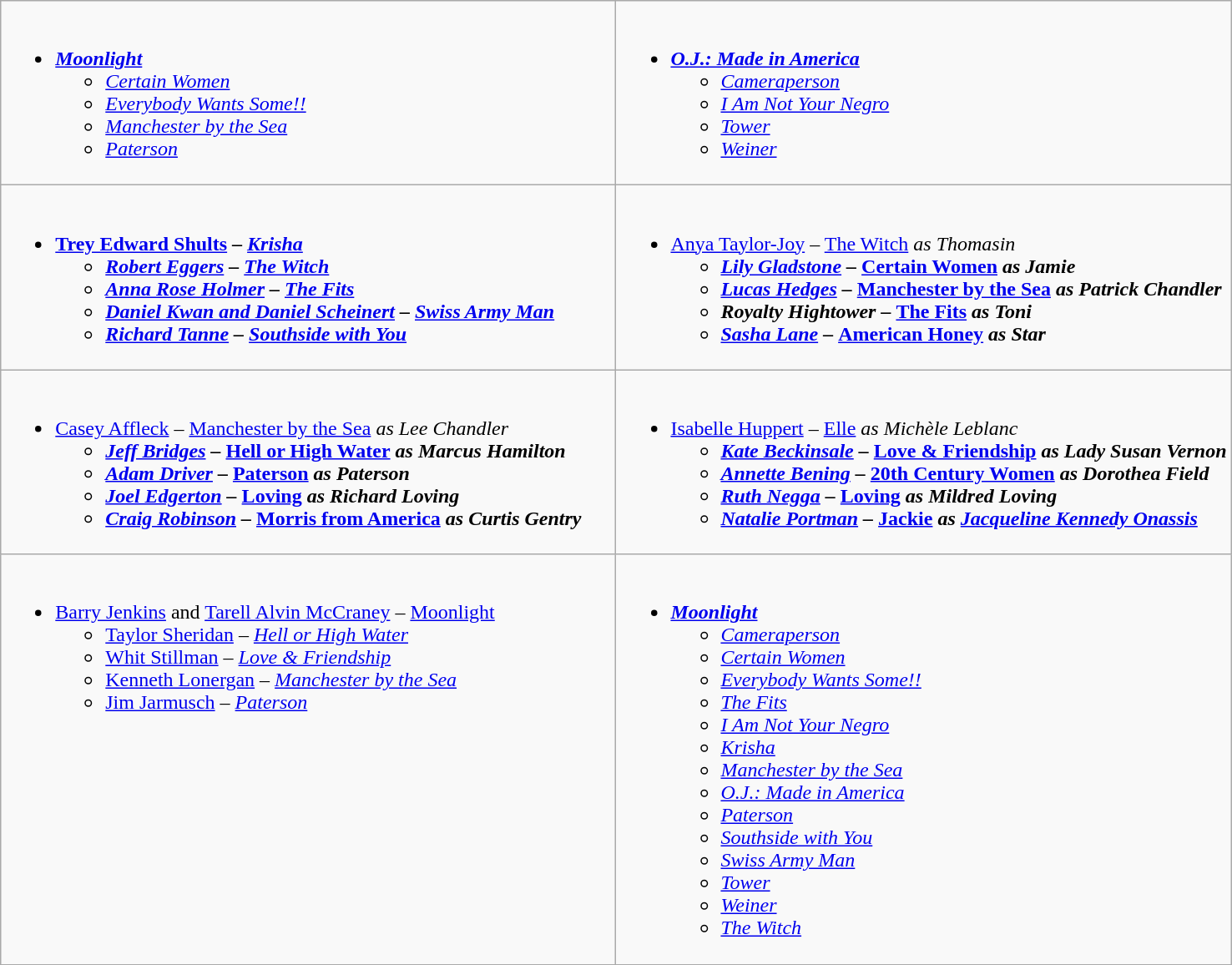<table class="wikitable" role="presentation">
<tr>
<td style="vertical-align:top; width:50%;"><br><ul><li><strong><em><a href='#'>Moonlight</a></em></strong><ul><li><em><a href='#'>Certain Women</a></em></li><li><em><a href='#'>Everybody Wants Some!!</a></em></li><li><em><a href='#'>Manchester by the Sea</a></em></li><li><em><a href='#'>Paterson</a></em></li></ul></li></ul></td>
<td style="vertical-align:top; width:50%;"><br><ul><li><strong><em><a href='#'>O.J.: Made in America</a></em></strong><ul><li><em><a href='#'>Cameraperson</a></em></li><li><em><a href='#'>I Am Not Your Negro</a></em></li><li><em><a href='#'>Tower</a></em></li><li><em><a href='#'>Weiner</a></em></li></ul></li></ul></td>
</tr>
<tr>
<td style="vertical-align:top; width:50%;"><br><ul><li><strong><a href='#'>Trey Edward Shults</a> – <em><a href='#'>Krisha</a><strong><em><ul><li><a href='#'>Robert Eggers</a> – </em><a href='#'>The Witch</a><em></li><li><a href='#'>Anna Rose Holmer</a> – </em><a href='#'>The Fits</a><em></li><li><a href='#'>Daniel Kwan and Daniel Scheinert</a> – </em><a href='#'>Swiss Army Man</a><em></li><li><a href='#'>Richard Tanne</a> – </em><a href='#'>Southside with You</a><em></li></ul></li></ul></td>
<td style="vertical-align:top; width:50%;"><br><ul><li></strong><a href='#'>Anya Taylor-Joy</a> – </em><a href='#'>The Witch</a><em> as Thomasin<strong><ul><li><a href='#'>Lily Gladstone</a> – </em><a href='#'>Certain Women</a><em> as Jamie</li><li><a href='#'>Lucas Hedges</a> – </em><a href='#'>Manchester by the Sea</a><em> as Patrick Chandler</li><li>Royalty Hightower – </em><a href='#'>The Fits</a><em> as Toni</li><li><a href='#'>Sasha Lane</a> – </em><a href='#'>American Honey</a><em> as Star</li></ul></li></ul></td>
</tr>
<tr>
<td style="vertical-align:top; width:50%;"><br><ul><li></strong><a href='#'>Casey Affleck</a> – </em><a href='#'>Manchester by the Sea</a><em> as Lee Chandler<strong><ul><li><a href='#'>Jeff Bridges</a> – </em><a href='#'>Hell or High Water</a><em> as Marcus Hamilton</li><li><a href='#'>Adam Driver</a> – </em><a href='#'>Paterson</a><em> as Paterson</li><li><a href='#'>Joel Edgerton</a> – </em><a href='#'>Loving</a><em> as Richard Loving</li><li><a href='#'>Craig Robinson</a> – </em><a href='#'>Morris from America</a><em> as Curtis Gentry</li></ul></li></ul></td>
<td style="vertical-align:top; width:50%;"><br><ul><li></strong><a href='#'>Isabelle Huppert</a> – </em><a href='#'>Elle</a><em> as Michèle Leblanc<strong><ul><li><a href='#'>Kate Beckinsale</a> – </em><a href='#'>Love & Friendship</a><em> as Lady Susan Vernon</li><li><a href='#'>Annette Bening</a> – </em><a href='#'>20th Century Women</a><em> as Dorothea Field</li><li><a href='#'>Ruth Negga</a> – </em><a href='#'>Loving</a><em> as Mildred Loving</li><li><a href='#'>Natalie Portman</a> – </em><a href='#'>Jackie</a><em> as <a href='#'>Jacqueline Kennedy Onassis</a></li></ul></li></ul></td>
</tr>
<tr>
<td style="vertical-align:top; width:50%;"><br><ul><li></strong><a href='#'>Barry Jenkins</a> and <a href='#'>Tarell Alvin McCraney</a> – </em><a href='#'>Moonlight</a></em></strong><ul><li><a href='#'>Taylor Sheridan</a> – <em><a href='#'>Hell or High Water</a></em></li><li><a href='#'>Whit Stillman</a> – <em><a href='#'>Love & Friendship</a></em></li><li><a href='#'>Kenneth Lonergan</a> – <em><a href='#'>Manchester by the Sea</a></em></li><li><a href='#'>Jim Jarmusch</a> – <em><a href='#'>Paterson</a></em></li></ul></li></ul></td>
<td style="vertical-align:top; width:50%;"><br><ul><li><strong><em><a href='#'>Moonlight</a></em></strong><ul><li><em><a href='#'>Cameraperson</a></em></li><li><em><a href='#'>Certain Women</a></em></li><li><em><a href='#'>Everybody Wants Some!!</a></em></li><li><em><a href='#'>The Fits</a></em></li><li><em><a href='#'>I Am Not Your Negro</a></em></li><li><em><a href='#'>Krisha</a></em></li><li><em><a href='#'>Manchester by the Sea</a></em></li><li><em><a href='#'>O.J.: Made in America</a></em></li><li><em><a href='#'>Paterson</a></em></li><li><em><a href='#'>Southside with You</a></em></li><li><em><a href='#'>Swiss Army Man</a></em></li><li><em><a href='#'>Tower</a></em></li><li><em><a href='#'>Weiner</a></em></li><li><em><a href='#'>The Witch</a></em></li></ul></li></ul></td>
</tr>
</table>
